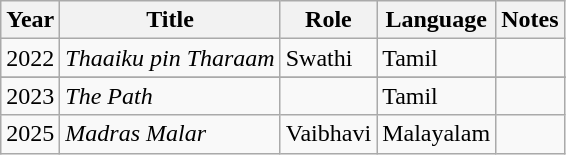<table class="wikitable sortable">
<tr>
<th>Year</th>
<th>Title</th>
<th>Role</th>
<th>Language</th>
<th>Notes</th>
</tr>
<tr>
<td>2022</td>
<td><em>Thaaiku pin Tharaam</em></td>
<td>Swathi</td>
<td>Tamil</td>
<td></td>
</tr>
<tr>
</tr>
<tr>
<td>2023</td>
<td><em>The Path</em></td>
<td></td>
<td>Tamil</td>
<td></td>
</tr>
<tr>
<td>2025</td>
<td><em>Madras Malar</em></td>
<td>Vaibhavi</td>
<td>Malayalam</td>
<td></td>
</tr>
</table>
